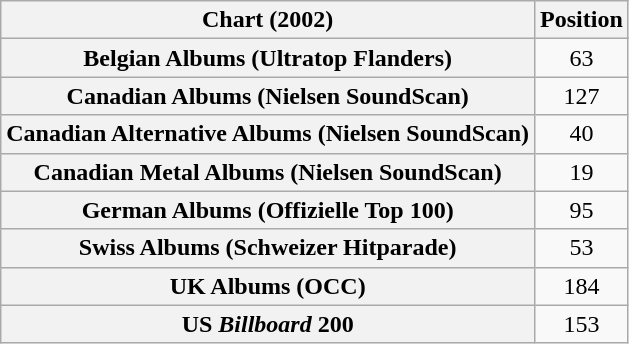<table class="wikitable sortable plainrowheaders" style="text-align:center">
<tr>
<th>Chart (2002)</th>
<th>Position</th>
</tr>
<tr>
<th scope="row">Belgian Albums (Ultratop Flanders)</th>
<td>63</td>
</tr>
<tr>
<th scope="row">Canadian Albums (Nielsen SoundScan)</th>
<td>127</td>
</tr>
<tr>
<th scope="row">Canadian Alternative Albums (Nielsen SoundScan)</th>
<td>40</td>
</tr>
<tr>
<th scope="row">Canadian Metal Albums (Nielsen SoundScan)</th>
<td>19</td>
</tr>
<tr>
<th scope="row">German Albums (Offizielle Top 100)</th>
<td>95</td>
</tr>
<tr>
<th scope="row">Swiss Albums (Schweizer Hitparade)</th>
<td>53</td>
</tr>
<tr>
<th scope="row">UK Albums (OCC)</th>
<td>184</td>
</tr>
<tr>
<th scope="row">US <em>Billboard</em> 200</th>
<td>153</td>
</tr>
</table>
